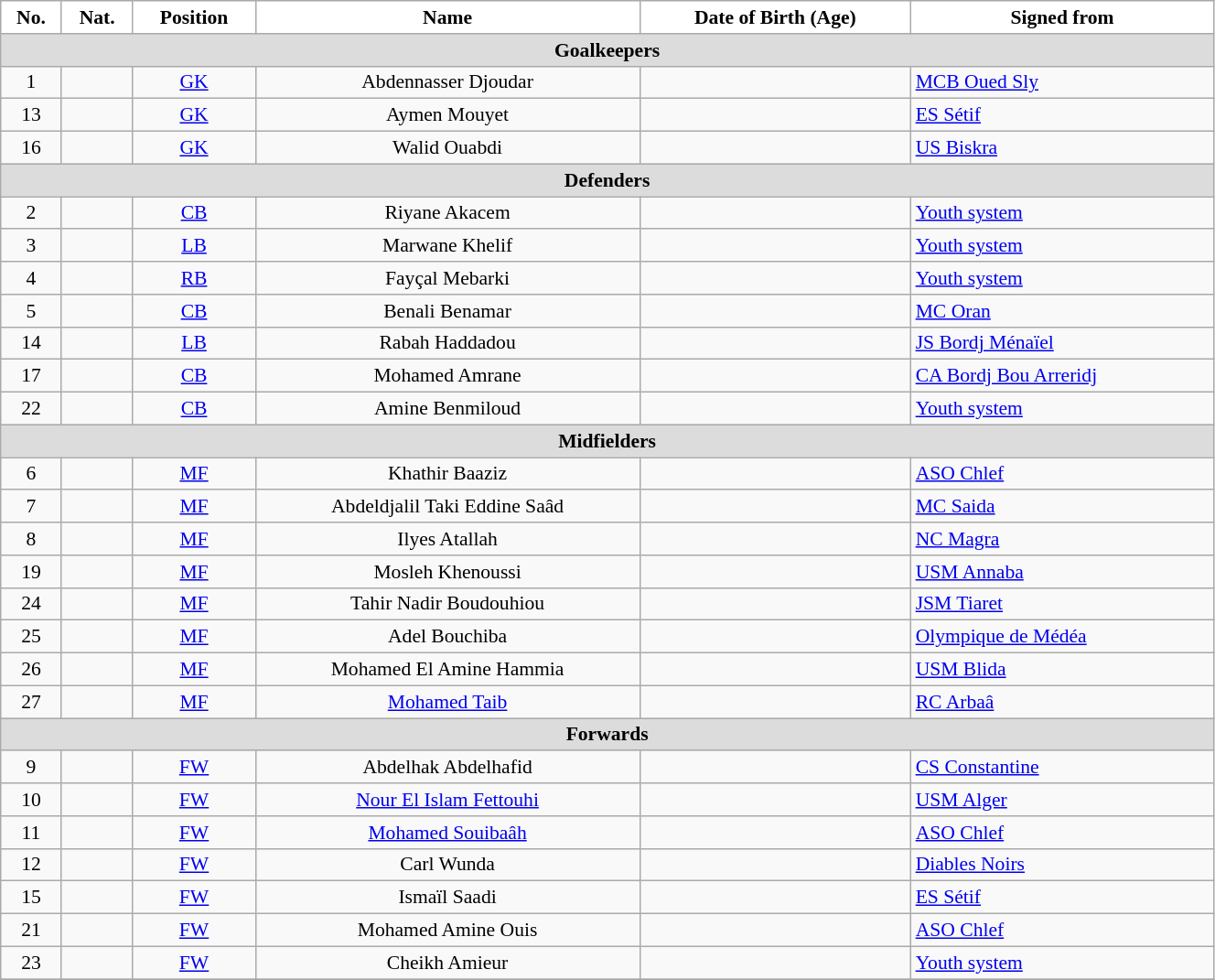<table class="wikitable" style="text-align:center; font-size:90%; width:70%">
<tr>
<th style="background:white; color:black; text-align:center;">No.</th>
<th style="background:white; color:black; text-align:center;">Nat.</th>
<th style="background:white; color:black; text-align:center;">Position</th>
<th style="background:white; color:black; text-align:center;">Name</th>
<th style="background:white; color:black; text-align:center;">Date of Birth (Age)</th>
<th style="background:white; color:black; text-align:center;">Signed from</th>
</tr>
<tr>
<th colspan=10 style="background:#DCDCDC; text-align:center;">Goalkeepers</th>
</tr>
<tr>
<td>1</td>
<td></td>
<td><a href='#'>GK</a></td>
<td>Abdennasser Djoudar</td>
<td></td>
<td style="text-align:left"> <a href='#'>MCB Oued Sly</a></td>
</tr>
<tr>
<td>13</td>
<td></td>
<td><a href='#'>GK</a></td>
<td>Aymen Mouyet</td>
<td></td>
<td style="text-align:left"> <a href='#'>ES Sétif</a></td>
</tr>
<tr>
<td>16</td>
<td></td>
<td><a href='#'>GK</a></td>
<td>Walid Ouabdi</td>
<td></td>
<td style="text-align:left"> <a href='#'>US Biskra</a></td>
</tr>
<tr>
<th colspan=10 style="background:#DCDCDC; text-align:center;">Defenders</th>
</tr>
<tr>
<td>2</td>
<td></td>
<td><a href='#'>CB</a></td>
<td>Riyane Akacem</td>
<td></td>
<td style="text-align:left"> <a href='#'>Youth system</a></td>
</tr>
<tr>
<td>3</td>
<td></td>
<td><a href='#'>LB</a></td>
<td>Marwane Khelif</td>
<td></td>
<td style="text-align:left"> <a href='#'>Youth system</a></td>
</tr>
<tr>
<td>4</td>
<td></td>
<td><a href='#'>RB</a></td>
<td>Fayçal Mebarki</td>
<td></td>
<td style="text-align:left"> <a href='#'>Youth system</a></td>
</tr>
<tr>
<td>5</td>
<td></td>
<td><a href='#'>CB</a></td>
<td>Benali Benamar</td>
<td></td>
<td style="text-align:left"> <a href='#'>MC Oran</a></td>
</tr>
<tr>
<td>14</td>
<td></td>
<td><a href='#'>LB</a></td>
<td>Rabah Haddadou</td>
<td></td>
<td style="text-align:left"> <a href='#'>JS Bordj Ménaïel</a></td>
</tr>
<tr>
<td>17</td>
<td></td>
<td><a href='#'>CB</a></td>
<td>Mohamed Amrane</td>
<td></td>
<td style="text-align:left"> <a href='#'>CA Bordj Bou Arreridj</a></td>
</tr>
<tr>
<td>22</td>
<td></td>
<td><a href='#'>CB</a></td>
<td>Amine Benmiloud</td>
<td></td>
<td style="text-align:left"> <a href='#'>Youth system</a></td>
</tr>
<tr>
<th colspan=10 style="background:#DCDCDC; text-align:center;">Midfielders</th>
</tr>
<tr>
<td>6</td>
<td></td>
<td><a href='#'>MF</a></td>
<td>Khathir Baaziz</td>
<td></td>
<td style="text-align:left"> <a href='#'>ASO Chlef</a></td>
</tr>
<tr>
<td>7</td>
<td></td>
<td><a href='#'>MF</a></td>
<td>Abdeldjalil Taki Eddine Saâd</td>
<td></td>
<td style="text-align:left"> <a href='#'>MC Saida</a></td>
</tr>
<tr>
<td>8</td>
<td></td>
<td><a href='#'>MF</a></td>
<td>Ilyes Atallah</td>
<td></td>
<td style="text-align:left"> <a href='#'>NC Magra</a></td>
</tr>
<tr>
<td>19</td>
<td></td>
<td><a href='#'>MF</a></td>
<td>Mosleh Khenoussi</td>
<td></td>
<td style="text-align:left"> <a href='#'>USM Annaba</a></td>
</tr>
<tr>
<td>24</td>
<td></td>
<td><a href='#'>MF</a></td>
<td>Tahir Nadir Boudouhiou</td>
<td></td>
<td style="text-align:left"> <a href='#'>JSM Tiaret</a></td>
</tr>
<tr>
<td>25</td>
<td></td>
<td><a href='#'>MF</a></td>
<td>Adel Bouchiba</td>
<td></td>
<td style="text-align:left"> <a href='#'>Olympique de Médéa</a></td>
</tr>
<tr>
<td>26</td>
<td></td>
<td><a href='#'>MF</a></td>
<td>Mohamed El Amine Hammia</td>
<td></td>
<td style="text-align:left"> <a href='#'>USM Blida</a></td>
</tr>
<tr>
<td>27</td>
<td></td>
<td><a href='#'>MF</a></td>
<td><a href='#'>Mohamed Taib</a></td>
<td></td>
<td style="text-align:left"> <a href='#'>RC Arbaâ</a></td>
</tr>
<tr>
<th colspan=10 style="background:#DCDCDC; text-align:center;">Forwards</th>
</tr>
<tr>
<td>9</td>
<td></td>
<td><a href='#'>FW</a></td>
<td>Abdelhak Abdelhafid</td>
<td></td>
<td style="text-align:left"> <a href='#'>CS Constantine</a></td>
</tr>
<tr>
<td>10</td>
<td></td>
<td><a href='#'>FW</a></td>
<td><a href='#'>Nour El Islam Fettouhi</a></td>
<td></td>
<td style="text-align:left"> <a href='#'>USM Alger</a></td>
</tr>
<tr>
<td>11</td>
<td></td>
<td><a href='#'>FW</a></td>
<td><a href='#'>Mohamed Souibaâh</a></td>
<td></td>
<td style="text-align:left"> <a href='#'>ASO Chlef</a></td>
</tr>
<tr>
<td>12</td>
<td></td>
<td><a href='#'>FW</a></td>
<td>Carl Wunda</td>
<td></td>
<td style="text-align:left"> <a href='#'>Diables Noirs</a></td>
</tr>
<tr>
<td>15</td>
<td></td>
<td><a href='#'>FW</a></td>
<td>Ismaïl Saadi</td>
<td></td>
<td style="text-align:left"> <a href='#'>ES Sétif</a></td>
</tr>
<tr>
<td>21</td>
<td></td>
<td><a href='#'>FW</a></td>
<td>Mohamed Amine Ouis</td>
<td></td>
<td style="text-align:left"> <a href='#'>ASO Chlef</a></td>
</tr>
<tr>
<td>23</td>
<td></td>
<td><a href='#'>FW</a></td>
<td>Cheikh Amieur</td>
<td></td>
<td style="text-align:left"> <a href='#'>Youth system</a></td>
</tr>
<tr>
</tr>
</table>
